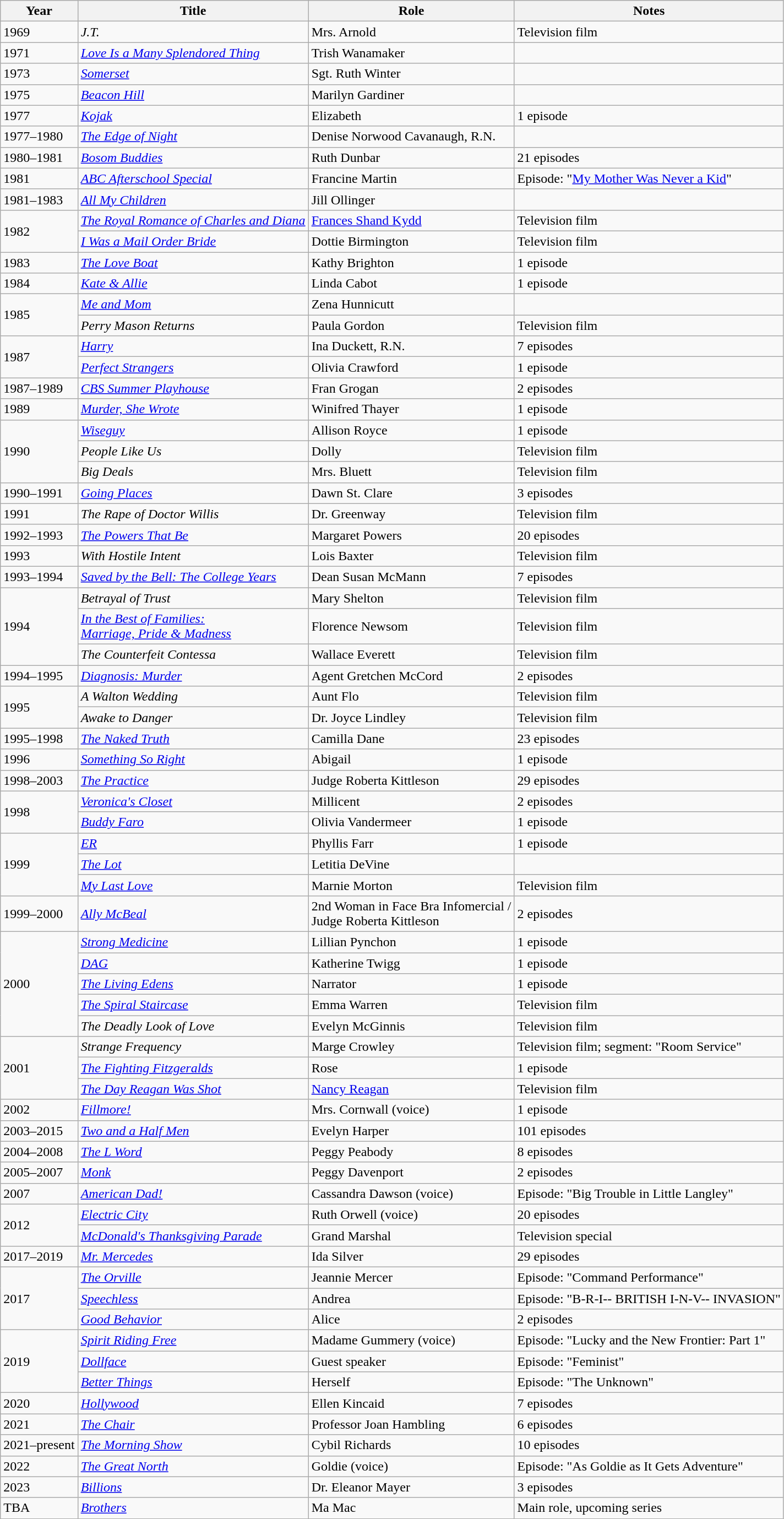<table class="wikitable sortable">
<tr>
<th>Year</th>
<th>Title</th>
<th>Role</th>
<th>Notes</th>
</tr>
<tr>
<td>1969</td>
<td><em>J.T.</em></td>
<td>Mrs. Arnold</td>
<td>Television film</td>
</tr>
<tr>
<td>1971</td>
<td><em><a href='#'>Love Is a Many Splendored Thing</a></em></td>
<td>Trish Wanamaker</td>
<td></td>
</tr>
<tr>
<td>1973</td>
<td><em><a href='#'>Somerset</a></em></td>
<td>Sgt. Ruth Winter</td>
<td></td>
</tr>
<tr>
<td>1975</td>
<td><em><a href='#'>Beacon Hill</a></em></td>
<td>Marilyn Gardiner</td>
<td></td>
</tr>
<tr>
<td>1977</td>
<td><em><a href='#'>Kojak</a></em></td>
<td>Elizabeth</td>
<td>1 episode</td>
</tr>
<tr>
<td>1977–1980</td>
<td><em><a href='#'>The Edge of Night</a></em></td>
<td>Denise Norwood Cavanaugh, R.N.</td>
<td></td>
</tr>
<tr>
<td>1980–1981</td>
<td><em><a href='#'>Bosom Buddies</a></em></td>
<td>Ruth Dunbar</td>
<td>21 episodes</td>
</tr>
<tr>
<td>1981</td>
<td><em><a href='#'>ABC Afterschool Special</a></em></td>
<td>Francine Martin</td>
<td>Episode: "<a href='#'>My Mother Was Never a Kid</a>"</td>
</tr>
<tr>
<td>1981–1983</td>
<td><em><a href='#'>All My Children</a></em></td>
<td>Jill Ollinger</td>
<td></td>
</tr>
<tr>
<td rowspan="2">1982</td>
<td><em><a href='#'>The Royal Romance of Charles and Diana</a></em></td>
<td><a href='#'>Frances Shand Kydd</a></td>
<td>Television film</td>
</tr>
<tr>
<td><em><a href='#'>I Was a Mail Order Bride</a></em></td>
<td>Dottie Birmington</td>
<td>Television film</td>
</tr>
<tr>
<td>1983</td>
<td><em><a href='#'>The Love Boat</a></em></td>
<td>Kathy Brighton</td>
<td>1 episode</td>
</tr>
<tr>
<td>1984</td>
<td><em><a href='#'>Kate & Allie</a></em></td>
<td>Linda Cabot</td>
<td>1 episode</td>
</tr>
<tr>
<td rowspan="2">1985</td>
<td><em><a href='#'>Me and Mom</a></em></td>
<td>Zena Hunnicutt</td>
<td></td>
</tr>
<tr>
<td><em>Perry Mason Returns</em></td>
<td>Paula Gordon</td>
<td>Television film</td>
</tr>
<tr>
<td rowspan="2">1987</td>
<td><em><a href='#'>Harry</a></em></td>
<td>Ina Duckett, R.N.</td>
<td>7 episodes</td>
</tr>
<tr>
<td><em><a href='#'>Perfect Strangers</a></em></td>
<td>Olivia Crawford</td>
<td>1 episode</td>
</tr>
<tr>
<td>1987–1989</td>
<td><em><a href='#'>CBS Summer Playhouse</a></em></td>
<td>Fran Grogan</td>
<td>2 episodes</td>
</tr>
<tr>
<td>1989</td>
<td><em><a href='#'>Murder, She Wrote</a></em></td>
<td>Winifred Thayer</td>
<td>1 episode</td>
</tr>
<tr>
<td rowspan="3">1990</td>
<td><em><a href='#'>Wiseguy</a></em></td>
<td>Allison Royce</td>
<td>1 episode</td>
</tr>
<tr>
<td><em>People Like Us</em></td>
<td>Dolly</td>
<td>Television film</td>
</tr>
<tr>
<td><em>Big Deals</em></td>
<td>Mrs. Bluett</td>
<td>Television film</td>
</tr>
<tr>
<td>1990–1991</td>
<td><em><a href='#'>Going Places</a></em></td>
<td>Dawn St. Clare</td>
<td>3 episodes</td>
</tr>
<tr>
<td>1991</td>
<td><em>The Rape of Doctor Willis</em></td>
<td>Dr. Greenway</td>
<td>Television film</td>
</tr>
<tr>
<td>1992–1993</td>
<td><em><a href='#'>The Powers That Be</a></em></td>
<td>Margaret Powers</td>
<td>20 episodes</td>
</tr>
<tr>
<td>1993</td>
<td><em>With Hostile Intent</em></td>
<td>Lois Baxter</td>
<td>Television film</td>
</tr>
<tr>
<td>1993–1994</td>
<td><em><a href='#'>Saved by the Bell: The College Years</a></em></td>
<td>Dean Susan McMann</td>
<td>7 episodes</td>
</tr>
<tr>
<td rowspan="3">1994</td>
<td><em>Betrayal of Trust</em></td>
<td>Mary Shelton</td>
<td>Television film</td>
</tr>
<tr>
<td><em><a href='#'>In the Best of Families: <br> Marriage, Pride & Madness</a></em></td>
<td>Florence Newsom</td>
<td>Television film</td>
</tr>
<tr>
<td><em>The Counterfeit Contessa</em></td>
<td>Wallace Everett</td>
<td>Television film</td>
</tr>
<tr>
<td>1994–1995</td>
<td><em><a href='#'>Diagnosis: Murder</a></em></td>
<td>Agent Gretchen McCord</td>
<td>2 episodes</td>
</tr>
<tr>
<td rowspan="2">1995</td>
<td><em>A Walton Wedding</em></td>
<td>Aunt Flo</td>
<td>Television film</td>
</tr>
<tr>
<td><em>Awake to Danger</em></td>
<td>Dr. Joyce Lindley</td>
<td>Television film</td>
</tr>
<tr>
<td>1995–1998</td>
<td><em><a href='#'>The Naked Truth</a></em></td>
<td>Camilla Dane</td>
<td>23 episodes</td>
</tr>
<tr>
<td>1996</td>
<td><em><a href='#'>Something So Right</a></em></td>
<td>Abigail</td>
<td>1 episode</td>
</tr>
<tr>
<td>1998–2003</td>
<td><em><a href='#'>The Practice</a></em></td>
<td>Judge Roberta Kittleson</td>
<td>29 episodes</td>
</tr>
<tr>
<td rowspan="2">1998</td>
<td><em><a href='#'>Veronica's Closet</a></em></td>
<td>Millicent</td>
<td>2 episodes</td>
</tr>
<tr>
<td><em><a href='#'>Buddy Faro</a></em></td>
<td>Olivia Vandermeer</td>
<td>1 episode</td>
</tr>
<tr>
<td rowspan="3">1999</td>
<td><em><a href='#'>ER</a></em></td>
<td>Phyllis Farr</td>
<td>1 episode</td>
</tr>
<tr>
<td><em><a href='#'>The Lot</a></em></td>
<td>Letitia DeVine</td>
<td></td>
</tr>
<tr>
<td><em><a href='#'>My Last Love</a></em></td>
<td>Marnie Morton</td>
<td>Television film</td>
</tr>
<tr>
<td>1999–2000</td>
<td><em><a href='#'>Ally McBeal</a></em></td>
<td>2nd Woman in Face Bra Infomercial /<br>Judge Roberta Kittleson</td>
<td>2 episodes</td>
</tr>
<tr>
<td rowspan="5">2000</td>
<td><em><a href='#'>Strong Medicine</a></em></td>
<td>Lillian Pynchon</td>
<td>1 episode</td>
</tr>
<tr>
<td><em><a href='#'>DAG</a></em></td>
<td>Katherine Twigg</td>
<td>1 episode</td>
</tr>
<tr>
<td><em><a href='#'>The Living Edens</a></em></td>
<td>Narrator</td>
<td>1 episode</td>
</tr>
<tr>
<td><em><a href='#'>The Spiral Staircase</a></em></td>
<td>Emma Warren</td>
<td>Television film</td>
</tr>
<tr>
<td><em>The Deadly Look of Love</em></td>
<td>Evelyn McGinnis</td>
<td>Television film</td>
</tr>
<tr>
<td rowspan="3">2001</td>
<td><em>Strange Frequency</em></td>
<td>Marge Crowley</td>
<td>Television film; segment: "Room Service"</td>
</tr>
<tr>
<td><em><a href='#'>The Fighting Fitzgeralds</a></em></td>
<td>Rose</td>
<td>1 episode</td>
</tr>
<tr>
<td><em><a href='#'>The Day Reagan Was Shot</a></em></td>
<td><a href='#'>Nancy Reagan</a></td>
<td>Television film</td>
</tr>
<tr>
<td>2002</td>
<td><em><a href='#'>Fillmore!</a></em></td>
<td>Mrs. Cornwall (voice)</td>
<td>1 episode</td>
</tr>
<tr>
<td>2003–2015</td>
<td><em><a href='#'>Two and a Half Men</a></em></td>
<td>Evelyn Harper</td>
<td>101 episodes</td>
</tr>
<tr>
<td>2004–2008</td>
<td><em><a href='#'>The L Word</a></em></td>
<td>Peggy Peabody</td>
<td>8 episodes</td>
</tr>
<tr>
<td>2005–2007</td>
<td><em><a href='#'>Monk</a></em></td>
<td>Peggy Davenport</td>
<td>2 episodes</td>
</tr>
<tr>
<td>2007</td>
<td><em><a href='#'>American Dad!</a></em></td>
<td>Cassandra Dawson (voice)</td>
<td>Episode: "Big Trouble in Little Langley"</td>
</tr>
<tr>
<td rowspan="2">2012</td>
<td><em><a href='#'>Electric City</a></em></td>
<td>Ruth Orwell (voice)</td>
<td>20 episodes</td>
</tr>
<tr>
<td><em><a href='#'>McDonald's Thanksgiving Parade</a></em></td>
<td>Grand Marshal</td>
<td>Television special</td>
</tr>
<tr>
<td>2017–2019</td>
<td><em><a href='#'>Mr. Mercedes</a></em></td>
<td>Ida Silver</td>
<td>29 episodes</td>
</tr>
<tr>
<td rowspan="3">2017</td>
<td><em><a href='#'>The Orville</a></em></td>
<td>Jeannie Mercer</td>
<td>Episode: "Command Performance"</td>
</tr>
<tr>
<td><em><a href='#'>Speechless</a></em></td>
<td>Andrea</td>
<td>Episode: "B-R-I-- BRITISH I-N-V-- INVASION"</td>
</tr>
<tr>
<td><em><a href='#'>Good Behavior</a></em></td>
<td>Alice</td>
<td>2 episodes</td>
</tr>
<tr>
<td rowspan="3">2019</td>
<td><em><a href='#'>Spirit Riding Free</a></em></td>
<td>Madame Gummery (voice)</td>
<td>Episode: "Lucky and the New Frontier: Part 1"</td>
</tr>
<tr>
<td><em><a href='#'>Dollface</a></em></td>
<td>Guest speaker</td>
<td>Episode: "Feminist"</td>
</tr>
<tr>
<td><em><a href='#'>Better Things</a></em></td>
<td>Herself</td>
<td>Episode: "The Unknown"</td>
</tr>
<tr>
<td>2020</td>
<td><em><a href='#'>Hollywood</a></em></td>
<td>Ellen Kincaid</td>
<td>7 episodes</td>
</tr>
<tr>
<td>2021</td>
<td><em><a href='#'>The Chair</a></em></td>
<td>Professor Joan Hambling</td>
<td>6 episodes</td>
</tr>
<tr>
<td>2021–present</td>
<td><em><a href='#'>The Morning Show</a></em></td>
<td>Cybil Richards</td>
<td>10 episodes</td>
</tr>
<tr>
<td>2022</td>
<td><em><a href='#'>The Great North</a></em></td>
<td>Goldie (voice)</td>
<td>Episode: "As Goldie as It Gets Adventure"</td>
</tr>
<tr>
<td>2023</td>
<td><em><a href='#'>Billions</a></em></td>
<td>Dr. Eleanor Mayer</td>
<td>3 episodes</td>
</tr>
<tr>
<td>TBA</td>
<td><em><a href='#'>Brothers</a></em></td>
<td>Ma Mac</td>
<td>Main role, upcoming series</td>
</tr>
</table>
